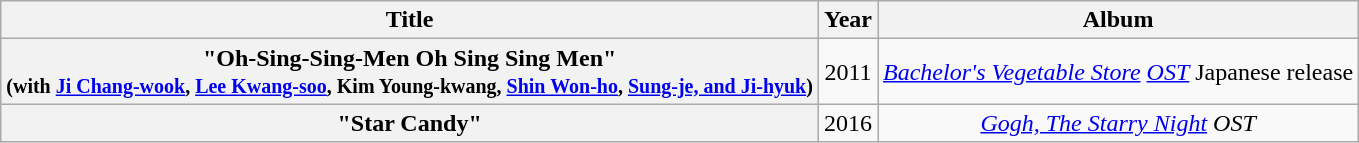<table class="wikitable plainrowheaders" style="text-align:center;">
<tr>
<th>Title</th>
<th>Year</th>
<th>Album</th>
</tr>
<tr>
<th scope="row"> "Oh-Sing-Sing-Men Oh Sing Sing Men" <br> <small>(with <a href='#'>Ji Chang-wook</a>, <a href='#'>Lee Kwang-soo</a>, Kim Young-kwang, <a href='#'>Shin Won-ho</a>, <a href='#'>Sung-je, and Ji-hyuk</a>)</small></th>
<td>2011</td>
<td rowspan=1><em><a href='#'>Bachelor's Vegetable Store</a> <a href='#'>OST</a></em>  Japanese release</td>
</tr>
<tr>
<th scope="row">"Star Candy"</th>
<td>2016</td>
<td><em><a href='#'>Gogh, The Starry Night</a> OST</em></td>
</tr>
</table>
